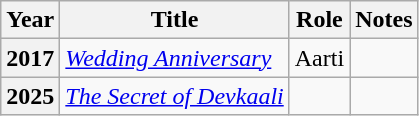<table class="wikitable plainrowheaders sortable">
<tr>
<th scope="col">Year</th>
<th scope="col">Title</th>
<th scope="col">Role</th>
<th scope="col" class="unsortable">Notes</th>
</tr>
<tr>
<th scope="row">2017</th>
<td><em><a href='#'>Wedding Anniversary</a></em></td>
<td>Aarti</td>
<td></td>
</tr>
<tr>
<th scope="row">2025</th>
<td><em><a href='#'>The Secret of Devkaali</a></em></td>
<td></td>
<td></td>
</tr>
</table>
